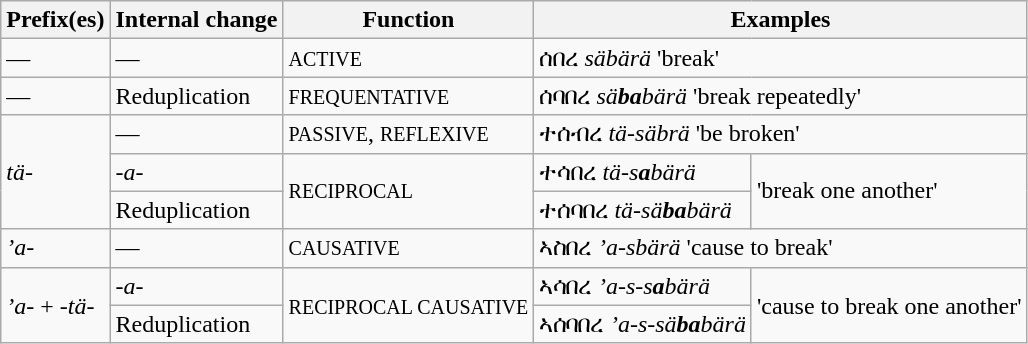<table class="wikitable">
<tr>
<th>Prefix(es)</th>
<th>Internal change</th>
<th>Function</th>
<th colspan="2">Examples</th>
</tr>
<tr>
<td>—</td>
<td>—</td>
<td><small>ACTIVE</small></td>
<td colspan="2">ሰበረ <em>säbärä</em> 'break'</td>
</tr>
<tr>
<td>—</td>
<td>Reduplication</td>
<td><small>FREQUENTATIVE</small></td>
<td colspan="2">ሰባበረ <em>sä<strong>ba</strong>bärä</em> 'break repeatedly'</td>
</tr>
<tr>
<td rowspan="3"><em>tä-</em></td>
<td>—</td>
<td><small>PASSIVE</small>, <small>REFLEXIVE</small></td>
<td colspan="2">ተሰብረ <em>tä-säbrä</em> 'be broken'</td>
</tr>
<tr>
<td>-<em>a</em>-</td>
<td rowspan="2"><small>RECIPROCAL</small></td>
<td>ተሳበረ <em>tä-s<strong>a</strong>bärä</em></td>
<td rowspan="2">'break one another'</td>
</tr>
<tr>
<td>Reduplication</td>
<td>ተሰባበረ <em>tä-sä<strong>ba</strong>bärä</em></td>
</tr>
<tr>
<td><em>’a-</em></td>
<td>—</td>
<td><small>CAUSATIVE</small></td>
<td colspan="2">ኣስበረ <em>’a-sbärä</em> 'cause to break'</td>
</tr>
<tr>
<td rowspan="2"><em>’a-</em> + <em>-tä-</em></td>
<td>-<em>a</em>-</td>
<td rowspan="2"><small>RECIPROCAL CAUSATIVE</small></td>
<td>ኣሳበረ <em>’a-s-s<strong>a</strong>bärä</em></td>
<td rowspan="2">'cause to break one another'</td>
</tr>
<tr>
<td>Reduplication</td>
<td>ኣሰባበረ <em>’a-s-sä<strong>ba</strong>bärä</em></td>
</tr>
</table>
